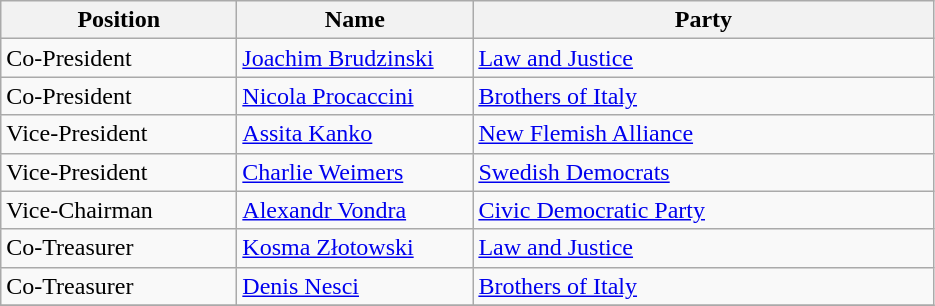<table class="wikitable">
<tr>
<th style="width:150px;">Position</th>
<th style="width:150px;">Name</th>
<th style="width:300px;">Party</th>
</tr>
<tr>
<td>Co-President</td>
<td><a href='#'>Joachim Brudzinski</a></td>
<td> <a href='#'>Law and Justice</a></td>
</tr>
<tr>
<td>Co-President</td>
<td><a href='#'>Nicola Procaccini</a></td>
<td> <a href='#'>Brothers of Italy</a></td>
</tr>
<tr>
<td>Vice-President</td>
<td><a href='#'>Assita Kanko</a></td>
<td> <a href='#'>New Flemish Alliance</a></td>
</tr>
<tr>
<td>Vice-President</td>
<td><a href='#'>Charlie Weimers</a></td>
<td> <a href='#'>Swedish Democrats</a></td>
</tr>
<tr>
<td>Vice-Chairman</td>
<td><a href='#'>Alexandr Vondra</a></td>
<td> <a href='#'>Civic Democratic Party</a></td>
</tr>
<tr>
<td>Co-Treasurer</td>
<td><a href='#'>Kosma Złotowski</a></td>
<td> <a href='#'>Law and Justice</a></td>
</tr>
<tr>
<td>Co-Treasurer</td>
<td><a href='#'>Denis Nesci</a></td>
<td> <a href='#'>Brothers of Italy</a></td>
</tr>
<tr>
</tr>
</table>
